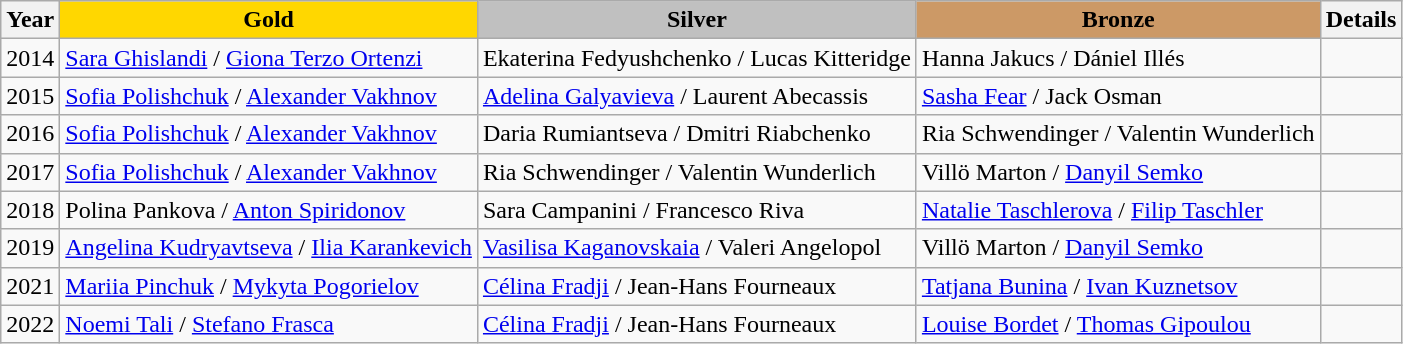<table class="wikitable">
<tr>
<th>Year</th>
<td align=center bgcolor=gold><strong>Gold</strong></td>
<td align=center bgcolor=silver><strong>Silver</strong></td>
<td align=center bgcolor=cc9966><strong>Bronze</strong></td>
<th>Details</th>
</tr>
<tr>
<td>2014</td>
<td> <a href='#'>Sara Ghislandi</a> / <a href='#'>Giona Terzo Ortenzi</a></td>
<td> Ekaterina Fedyushchenko / Lucas Kitteridge</td>
<td> Hanna Jakucs / Dániel Illés</td>
<td></td>
</tr>
<tr>
<td>2015</td>
<td> <a href='#'>Sofia Polishchuk</a> / <a href='#'>Alexander Vakhnov</a></td>
<td> <a href='#'>Adelina Galyavieva</a> / Laurent Abecassis</td>
<td> <a href='#'>Sasha Fear</a> / Jack Osman</td>
<td></td>
</tr>
<tr>
<td>2016</td>
<td> <a href='#'>Sofia Polishchuk</a> / <a href='#'>Alexander Vakhnov</a></td>
<td> Daria Rumiantseva / Dmitri Riabchenko</td>
<td> Ria Schwendinger / Valentin Wunderlich</td>
<td></td>
</tr>
<tr>
<td>2017</td>
<td> <a href='#'>Sofia Polishchuk</a> / <a href='#'>Alexander Vakhnov</a></td>
<td> Ria Schwendinger / Valentin Wunderlich</td>
<td> Villö Marton / <a href='#'>Danyil Semko</a></td>
<td></td>
</tr>
<tr>
<td>2018</td>
<td> Polina Pankova / <a href='#'>Anton Spiridonov</a></td>
<td> Sara Campanini / Francesco Riva</td>
<td> <a href='#'>Natalie Taschlerova</a> / <a href='#'>Filip Taschler</a></td>
<td></td>
</tr>
<tr>
<td>2019</td>
<td> <a href='#'>Angelina Kudryavtseva</a> / <a href='#'>Ilia Karankevich</a></td>
<td> <a href='#'>Vasilisa Kaganovskaia</a> / Valeri Angelopol</td>
<td> Villö Marton / <a href='#'>Danyil Semko</a></td>
<td></td>
</tr>
<tr>
<td>2021</td>
<td> <a href='#'>Mariia Pinchuk</a> / <a href='#'>Mykyta Pogorielov</a></td>
<td> <a href='#'>Célina Fradji</a> / Jean-Hans Fourneaux</td>
<td> <a href='#'>Tatjana Bunina</a> / <a href='#'>Ivan Kuznetsov</a></td>
<td></td>
</tr>
<tr>
<td>2022</td>
<td> <a href='#'>Noemi Tali</a> / <a href='#'>Stefano Frasca</a></td>
<td> <a href='#'>Célina Fradji</a> / Jean-Hans Fourneaux</td>
<td> <a href='#'>Louise Bordet</a> / <a href='#'>Thomas Gipoulou</a></td>
<td></td>
</tr>
</table>
